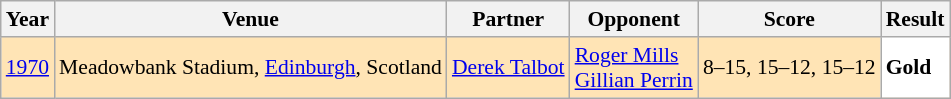<table class="sortable wikitable" style="font-size: 90%;">
<tr>
<th>Year</th>
<th>Venue</th>
<th>Partner</th>
<th>Opponent</th>
<th>Score</th>
<th>Result</th>
</tr>
<tr style="background:#FFE4B5">
<td align="center"><a href='#'>1970</a></td>
<td align="left">Meadowbank Stadium, <a href='#'>Edinburgh</a>, Scotland</td>
<td align="left"> <a href='#'>Derek Talbot</a></td>
<td align="left"> <a href='#'>Roger Mills</a><br> <a href='#'>Gillian Perrin</a></td>
<td align="left">8–15, 15–12, 15–12</td>
<td style="text-align:left; background:white"> <strong>Gold</strong></td>
</tr>
</table>
